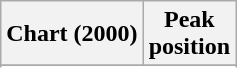<table class="wikitable sortable plainrowheaders" style="text-align:center">
<tr>
<th scope="col">Chart (2000)</th>
<th scope="col">Peak<br>position</th>
</tr>
<tr>
</tr>
<tr>
</tr>
<tr>
</tr>
<tr>
</tr>
<tr>
</tr>
<tr>
</tr>
<tr>
</tr>
<tr>
</tr>
<tr>
</tr>
<tr>
</tr>
<tr>
</tr>
<tr>
</tr>
</table>
